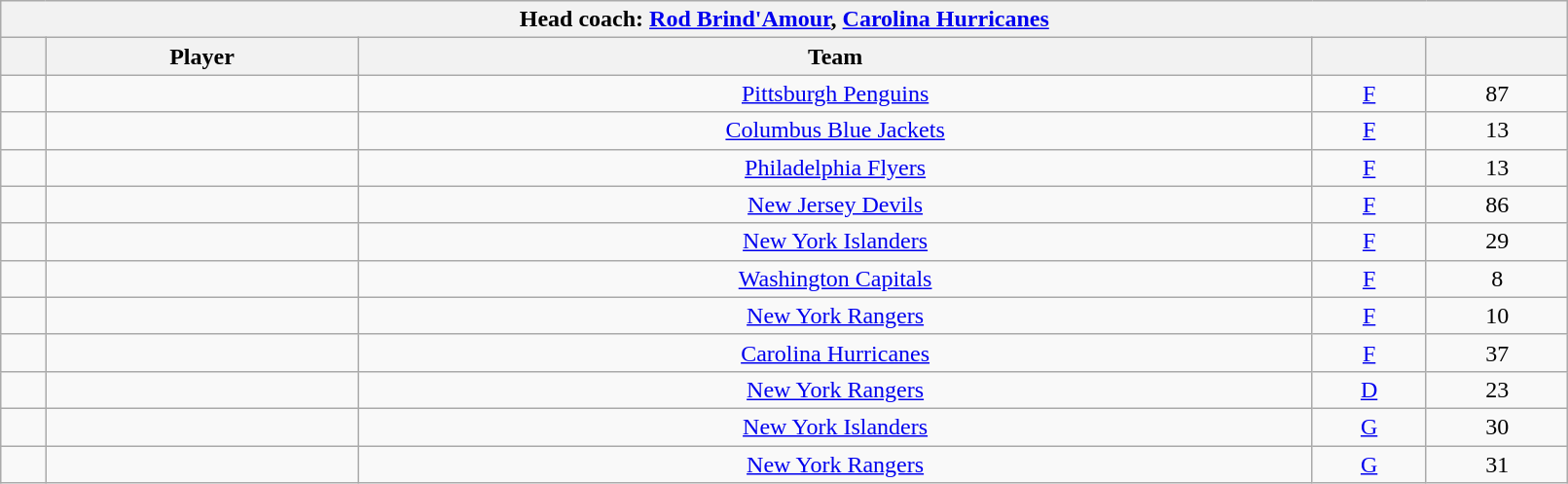<table class="wikitable sortable" style="text-align:center" width="85%">
<tr>
<th colspan=5>Head coach:  <a href='#'>Rod Brind'Amour</a>, <a href='#'>Carolina Hurricanes</a></th>
</tr>
<tr>
<th></th>
<th>Player</th>
<th>Team</th>
<th></th>
<th></th>
</tr>
<tr>
<td></td>
<td></td>
<td><a href='#'>Pittsburgh Penguins</a></td>
<td><a href='#'>F</a></td>
<td>87</td>
</tr>
<tr>
<td></td>
<td></td>
<td><a href='#'>Columbus Blue Jackets</a></td>
<td><a href='#'>F</a></td>
<td>13</td>
</tr>
<tr>
<td></td>
<td></td>
<td><a href='#'>Philadelphia Flyers</a></td>
<td><a href='#'>F</a></td>
<td>13</td>
</tr>
<tr>
<td></td>
<td></td>
<td><a href='#'>New Jersey Devils</a></td>
<td><a href='#'>F</a></td>
<td>86</td>
</tr>
<tr>
<td></td>
<td></td>
<td><a href='#'>New York Islanders</a></td>
<td><a href='#'>F</a></td>
<td>29</td>
</tr>
<tr>
<td></td>
<td></td>
<td><a href='#'>Washington Capitals</a></td>
<td><a href='#'>F</a></td>
<td>8</td>
</tr>
<tr>
<td></td>
<td></td>
<td><a href='#'>New York Rangers</a></td>
<td><a href='#'>F</a></td>
<td>10</td>
</tr>
<tr>
<td></td>
<td></td>
<td><a href='#'>Carolina Hurricanes</a></td>
<td><a href='#'>F</a></td>
<td>37</td>
</tr>
<tr>
<td></td>
<td></td>
<td><a href='#'>New York Rangers</a></td>
<td><a href='#'>D</a></td>
<td>23</td>
</tr>
<tr>
<td></td>
<td></td>
<td><a href='#'>New York Islanders</a></td>
<td><a href='#'>G</a></td>
<td>30</td>
</tr>
<tr>
<td></td>
<td></td>
<td><a href='#'>New York Rangers</a></td>
<td><a href='#'>G</a></td>
<td>31</td>
</tr>
</table>
